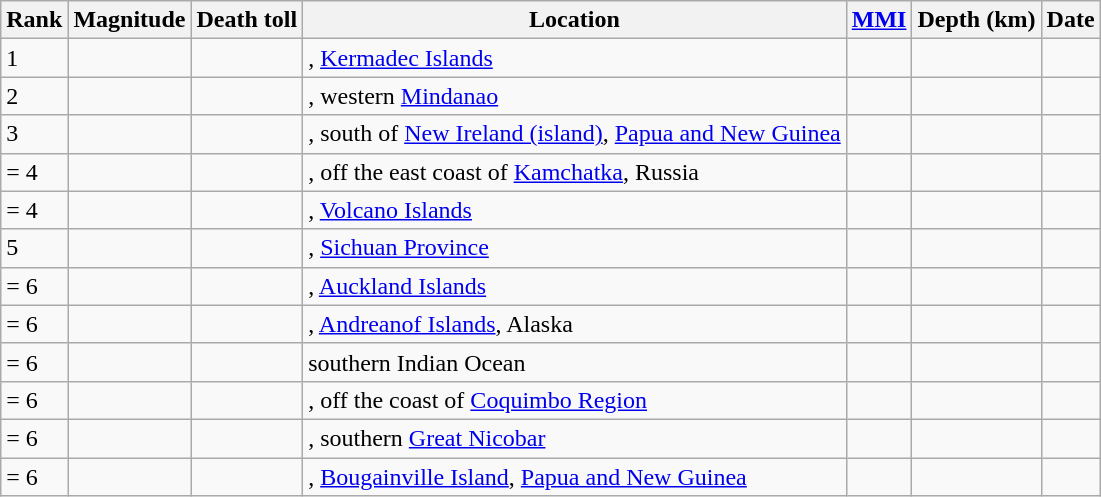<table class="sortable wikitable" style="font-size:100%;">
<tr>
<th>Rank</th>
<th>Magnitude</th>
<th>Death toll</th>
<th>Location</th>
<th><a href='#'>MMI</a></th>
<th>Depth (km)</th>
<th>Date</th>
</tr>
<tr>
<td>1</td>
<td></td>
<td></td>
<td>, <a href='#'>Kermadec Islands</a></td>
<td></td>
<td></td>
<td></td>
</tr>
<tr>
<td>2</td>
<td></td>
<td></td>
<td>, western <a href='#'>Mindanao</a></td>
<td></td>
<td></td>
<td></td>
</tr>
<tr>
<td>3</td>
<td></td>
<td></td>
<td>, south of <a href='#'>New Ireland (island)</a>, <a href='#'>Papua and New Guinea</a></td>
<td></td>
<td></td>
<td></td>
</tr>
<tr>
<td>= 4</td>
<td></td>
<td></td>
<td>, off the east coast of <a href='#'>Kamchatka</a>, Russia</td>
<td></td>
<td></td>
<td></td>
</tr>
<tr>
<td>= 4</td>
<td></td>
<td></td>
<td>, <a href='#'>Volcano Islands</a></td>
<td></td>
<td></td>
<td></td>
</tr>
<tr>
<td>5</td>
<td></td>
<td></td>
<td>, <a href='#'>Sichuan Province</a></td>
<td></td>
<td></td>
<td></td>
</tr>
<tr>
<td>= 6</td>
<td></td>
<td></td>
<td>, <a href='#'>Auckland Islands</a></td>
<td></td>
<td></td>
<td></td>
</tr>
<tr>
<td>= 6</td>
<td></td>
<td></td>
<td>, <a href='#'>Andreanof Islands</a>, Alaska</td>
<td></td>
<td></td>
<td></td>
</tr>
<tr>
<td>= 6</td>
<td></td>
<td></td>
<td>southern Indian Ocean</td>
<td></td>
<td></td>
<td></td>
</tr>
<tr>
<td>= 6</td>
<td></td>
<td></td>
<td>, off the coast of <a href='#'>Coquimbo Region</a></td>
<td></td>
<td></td>
<td></td>
</tr>
<tr>
<td>= 6</td>
<td></td>
<td></td>
<td>, southern <a href='#'>Great Nicobar</a></td>
<td></td>
<td></td>
<td></td>
</tr>
<tr>
<td>= 6</td>
<td></td>
<td></td>
<td>, <a href='#'>Bougainville Island</a>, <a href='#'>Papua and New Guinea</a></td>
<td></td>
<td></td>
<td></td>
</tr>
</table>
